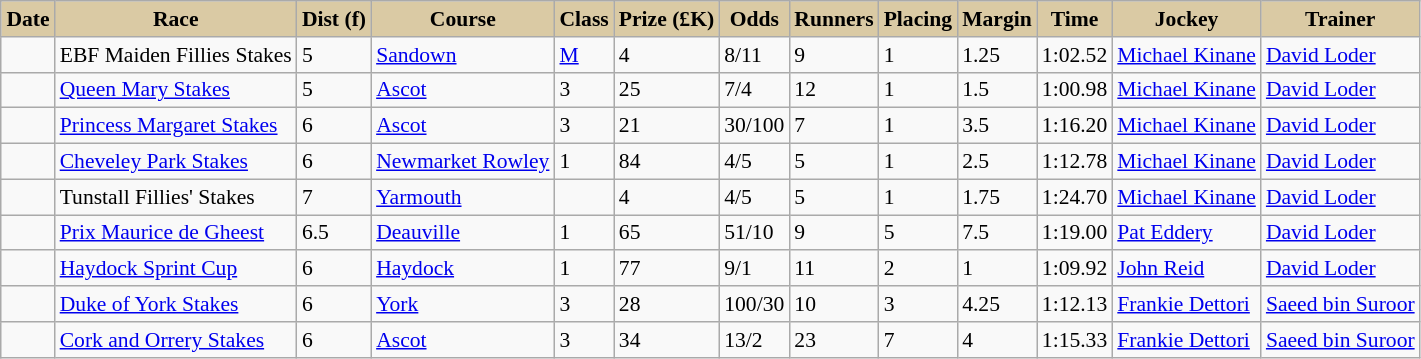<table class = "wikitable sortable" | border="1" cellpadding="1" style="text-align:centre; margin-left:1em; float:centre; border-collapse: collapse; font-size:90%">
<tr>
<th style="background-color:#dacaa4;">Date</th>
<th style="background-color:#dacaa4;">Race</th>
<th style="background-color:#dacaa4;">Dist (f)</th>
<th style="background-color:#dacaa4;">Course</th>
<th style="background-color:#dacaa4;">Class</th>
<th style="background-color:#dacaa4;">Prize (£K)</th>
<th style="background-color:#dacaa4;">Odds</th>
<th style="background-color:#dacaa4;">Runners</th>
<th style="background-color:#dacaa4;">Placing</th>
<th style="background-color:#dacaa4;">Margin</th>
<th style="background-color:#dacaa4;">Time</th>
<th style="background-color:#dacaa4;">Jockey</th>
<th style="background-color:#dacaa4;">Trainer</th>
</tr>
<tr>
<td></td>
<td>EBF Maiden Fillies Stakes</td>
<td>5</td>
<td><a href='#'>Sandown</a></td>
<td><a href='#'>M</a></td>
<td>4</td>
<td>8/11</td>
<td>9</td>
<td>1</td>
<td>1.25</td>
<td>1:02.52</td>
<td><a href='#'>Michael Kinane</a></td>
<td><a href='#'>David Loder</a></td>
</tr>
<tr>
<td></td>
<td><a href='#'>Queen Mary Stakes</a></td>
<td>5</td>
<td><a href='#'>Ascot</a></td>
<td>3</td>
<td>25</td>
<td>7/4</td>
<td>12</td>
<td>1</td>
<td>1.5</td>
<td>1:00.98</td>
<td><a href='#'>Michael Kinane</a></td>
<td><a href='#'>David Loder</a></td>
</tr>
<tr>
<td></td>
<td><a href='#'>Princess Margaret Stakes</a></td>
<td>6</td>
<td><a href='#'>Ascot</a></td>
<td>3</td>
<td>21</td>
<td>30/100</td>
<td>7</td>
<td>1</td>
<td>3.5</td>
<td>1:16.20</td>
<td><a href='#'>Michael Kinane</a></td>
<td><a href='#'>David Loder</a></td>
</tr>
<tr>
<td></td>
<td><a href='#'>Cheveley Park Stakes</a></td>
<td>6</td>
<td><a href='#'>Newmarket Rowley</a></td>
<td>1</td>
<td>84</td>
<td>4/5</td>
<td>5</td>
<td>1</td>
<td>2.5</td>
<td>1:12.78</td>
<td><a href='#'>Michael Kinane</a></td>
<td><a href='#'>David Loder</a></td>
</tr>
<tr>
<td></td>
<td>Tunstall Fillies' Stakes</td>
<td>7</td>
<td><a href='#'>Yarmouth</a></td>
<td></td>
<td>4</td>
<td>4/5</td>
<td>5</td>
<td>1</td>
<td>1.75</td>
<td>1:24.70</td>
<td><a href='#'>Michael Kinane</a></td>
<td><a href='#'>David Loder</a></td>
</tr>
<tr>
<td></td>
<td><a href='#'>Prix Maurice de Gheest</a></td>
<td>6.5</td>
<td><a href='#'>Deauville</a></td>
<td>1</td>
<td>65</td>
<td>51/10</td>
<td>9</td>
<td>5</td>
<td>7.5</td>
<td>1:19.00</td>
<td><a href='#'>Pat Eddery</a></td>
<td><a href='#'>David Loder</a></td>
</tr>
<tr>
<td></td>
<td><a href='#'>Haydock Sprint Cup</a></td>
<td>6</td>
<td><a href='#'>Haydock</a></td>
<td>1</td>
<td>77</td>
<td>9/1</td>
<td>11</td>
<td>2</td>
<td>1</td>
<td>1:09.92</td>
<td><a href='#'>John Reid</a></td>
<td><a href='#'>David Loder</a></td>
</tr>
<tr>
<td></td>
<td><a href='#'>Duke of York Stakes</a></td>
<td>6</td>
<td><a href='#'>York</a></td>
<td>3</td>
<td>28</td>
<td>100/30</td>
<td>10</td>
<td>3</td>
<td>4.25</td>
<td>1:12.13</td>
<td><a href='#'>Frankie Dettori</a></td>
<td><a href='#'>Saeed bin Suroor</a></td>
</tr>
<tr>
<td></td>
<td><a href='#'>Cork and Orrery Stakes</a></td>
<td>6</td>
<td><a href='#'>Ascot</a></td>
<td>3</td>
<td>34</td>
<td>13/2</td>
<td>23</td>
<td>7</td>
<td>4</td>
<td>1:15.33</td>
<td><a href='#'>Frankie Dettori</a></td>
<td><a href='#'>Saeed bin Suroor</a></td>
</tr>
</table>
